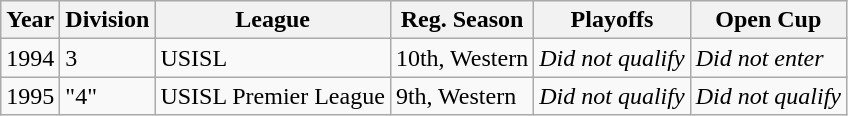<table class="wikitable">
<tr>
<th>Year</th>
<th>Division</th>
<th>League</th>
<th>Reg. Season</th>
<th>Playoffs</th>
<th>Open Cup</th>
</tr>
<tr>
<td>1994</td>
<td>3</td>
<td>USISL</td>
<td>10th, Western</td>
<td><em>Did not qualify</em></td>
<td><em>Did not enter</em></td>
</tr>
<tr>
<td>1995</td>
<td>"4"</td>
<td>USISL Premier League</td>
<td>9th, Western</td>
<td><em>Did not qualify</em></td>
<td><em>Did not qualify</em></td>
</tr>
</table>
